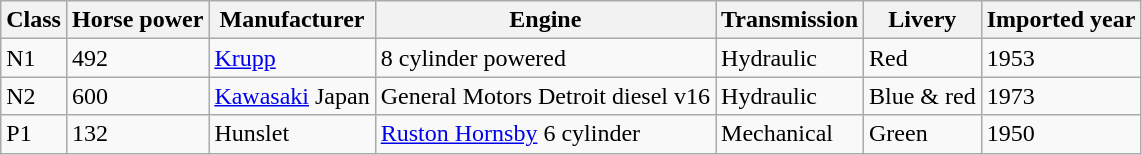<table class="wikitable">
<tr>
<th>Class</th>
<th>Horse power</th>
<th>Manufacturer</th>
<th>Engine</th>
<th>Transmission</th>
<th>Livery</th>
<th>Imported year</th>
</tr>
<tr>
<td>N1</td>
<td>492</td>
<td><a href='#'>Krupp</a></td>
<td>8 cylinder powered</td>
<td>Hydraulic</td>
<td>Red</td>
<td>1953</td>
</tr>
<tr>
<td>N2</td>
<td>600</td>
<td><a href='#'>Kawasaki</a> Japan</td>
<td>General Motors Detroit diesel v16</td>
<td>Hydraulic</td>
<td>Blue & red</td>
<td>1973</td>
</tr>
<tr>
<td>P1</td>
<td>132</td>
<td>Hunslet</td>
<td><a href='#'>Ruston Hornsby</a> 6 cylinder</td>
<td>Mechanical</td>
<td>Green</td>
<td>1950</td>
</tr>
</table>
